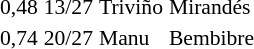<table style="font-size: 90%; border-collapse:collapse" border=0 cellspacing=0 cellpadding=2>
<tr bgcolor=#DCDCDC>
</tr>
<tr>
<td>0,48</td>
<td>13/27</td>
<td>Triviño</td>
<td>Mirandés</td>
</tr>
<tr>
<td>0,74</td>
<td>20/27</td>
<td>Manu</td>
<td>Bembibre</td>
</tr>
</table>
